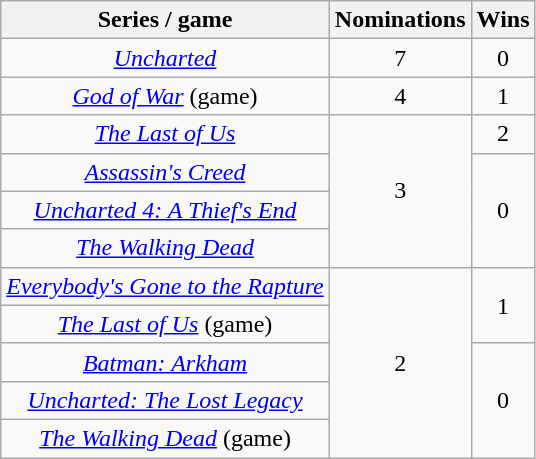<table class="wikitable sortable plainrowheaders" style="text-align:center;">
<tr>
<th scope="col">Series / game</th>
<th scope="col">Nominations</th>
<th scope="col">Wins</th>
</tr>
<tr>
<td><em><a href='#'>Uncharted</a></em></td>
<td>7</td>
<td>0</td>
</tr>
<tr>
<td><em><a href='#'>God of War</a></em> (game)</td>
<td>4</td>
<td>1</td>
</tr>
<tr>
<td><em><a href='#'>The Last of Us</a></em></td>
<td rowspan="4">3</td>
<td>2</td>
</tr>
<tr>
<td><em><a href='#'>Assassin's Creed</a></em></td>
<td rowspan="3">0</td>
</tr>
<tr>
<td><em><a href='#'>Uncharted 4: A Thief's End</a></em></td>
</tr>
<tr>
<td><em><a href='#'>The Walking Dead</a></em></td>
</tr>
<tr>
<td><em><a href='#'>Everybody's Gone to the Rapture</a></em></td>
<td rowspan="5">2</td>
<td rowspan="2">1</td>
</tr>
<tr>
<td><em><a href='#'>The Last of Us</a></em> (game)</td>
</tr>
<tr>
<td><em><a href='#'>Batman: Arkham</a></em></td>
<td rowspan="3">0</td>
</tr>
<tr>
<td><em><a href='#'>Uncharted: The Lost Legacy</a></em></td>
</tr>
<tr>
<td><em><a href='#'>The Walking Dead</a></em> (game)</td>
</tr>
</table>
